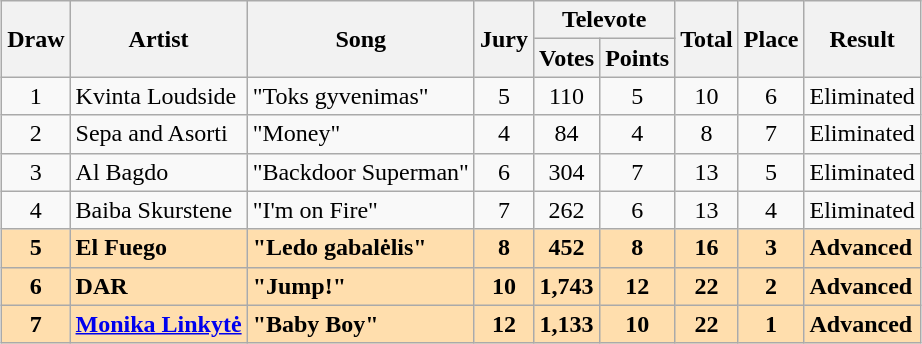<table class="sortable wikitable" style="margin: 1em auto 1em auto; text-align:center;">
<tr>
<th rowspan="2">Draw</th>
<th rowspan="2">Artist</th>
<th rowspan="2">Song</th>
<th rowspan="2">Jury</th>
<th colspan="2">Televote</th>
<th rowspan="2">Total</th>
<th rowspan="2">Place</th>
<th rowspan="2">Result</th>
</tr>
<tr>
<th>Votes</th>
<th>Points</th>
</tr>
<tr>
<td>1</td>
<td align="left">Kvinta Loudside</td>
<td align="left">"Toks gyvenimas"</td>
<td>5</td>
<td>110</td>
<td>5</td>
<td>10</td>
<td>6</td>
<td align="left">Eliminated</td>
</tr>
<tr>
<td>2</td>
<td align="left">Sepa and Asorti</td>
<td align="left">"Money"</td>
<td>4</td>
<td>84</td>
<td>4</td>
<td>8</td>
<td>7</td>
<td align="left">Eliminated</td>
</tr>
<tr>
<td>3</td>
<td align="left">Al Bagdo</td>
<td align="left">"Backdoor Superman"</td>
<td>6</td>
<td>304</td>
<td>7</td>
<td>13</td>
<td>5</td>
<td align="left">Eliminated</td>
</tr>
<tr>
<td>4</td>
<td align="left">Baiba Skurstene</td>
<td align="left">"I'm on Fire"</td>
<td>7</td>
<td>262</td>
<td>6</td>
<td>13</td>
<td>4</td>
<td align="left">Eliminated</td>
</tr>
<tr style="font-weight:bold; background:navajowhite;">
<td>5</td>
<td align="left">El Fuego</td>
<td align="left">"Ledo gabalėlis"</td>
<td>8</td>
<td>452</td>
<td>8</td>
<td>16</td>
<td>3</td>
<td align="left">Advanced</td>
</tr>
<tr style="font-weight:bold; background:navajowhite;">
<td>6</td>
<td align="left">DAR</td>
<td align="left">"Jump!"</td>
<td>10</td>
<td>1,743</td>
<td>12</td>
<td>22</td>
<td>2</td>
<td align="left">Advanced</td>
</tr>
<tr style="font-weight:bold; background:navajowhite;">
<td>7</td>
<td align="left"><a href='#'>Monika Linkytė</a></td>
<td align="left">"Baby Boy"</td>
<td>12</td>
<td>1,133</td>
<td>10</td>
<td>22</td>
<td>1</td>
<td align="left">Advanced</td>
</tr>
</table>
